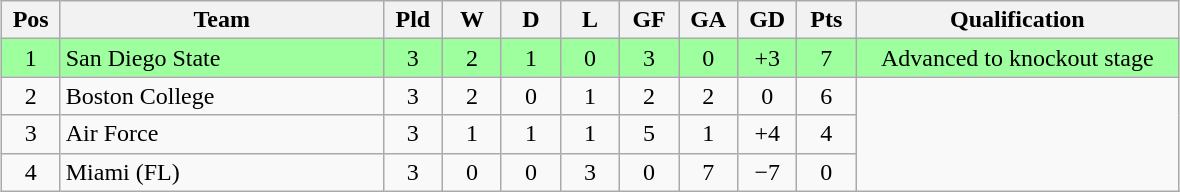<table class="wikitable" style="text-align:center; margin: 1em auto">
<tr>
<th style="width:2em">Pos</th>
<th style="width:13em">Team</th>
<th style="width:2em">Pld</th>
<th style="width:2em">W</th>
<th style="width:2em">D</th>
<th style="width:2em">L</th>
<th style="width:2em">GF</th>
<th style="width:2em">GA</th>
<th style="width:2em">GD</th>
<th style="width:2em">Pts</th>
<th style="width:13em">Qualification</th>
</tr>
<tr bgcolor="#9eff9e">
<td>1</td>
<td style="text-align:left">San Diego State</td>
<td>3</td>
<td>2</td>
<td>1</td>
<td>0</td>
<td>3</td>
<td>0</td>
<td>+3</td>
<td>7</td>
<td>Advanced to knockout stage</td>
</tr>
<tr>
<td>2</td>
<td style="text-align:left">Boston College</td>
<td>3</td>
<td>2</td>
<td>0</td>
<td>1</td>
<td>2</td>
<td>2</td>
<td>0</td>
<td>6</td>
</tr>
<tr>
<td>3</td>
<td style="text-align:left">Air Force</td>
<td>3</td>
<td>1</td>
<td>1</td>
<td>1</td>
<td>5</td>
<td>1</td>
<td>+4</td>
<td>4</td>
</tr>
<tr>
<td>4</td>
<td style="text-align:left">Miami (FL)</td>
<td>3</td>
<td>0</td>
<td>0</td>
<td>3</td>
<td>0</td>
<td>7</td>
<td>−7</td>
<td>0</td>
</tr>
</table>
